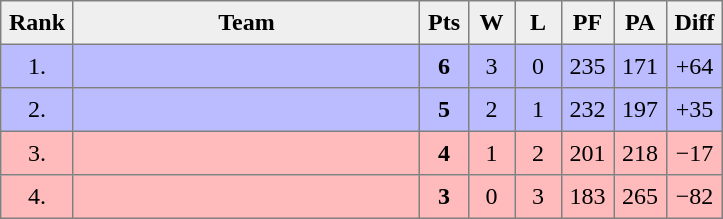<table style=border-collapse:collapse border=1 cellspacing=0 cellpadding=5>
<tr align=center bgcolor=#efefef>
<th width=20>Rank</th>
<th width=220>Team</th>
<th width=20>Pts</th>
<th width=20>W</th>
<th width=20>L</th>
<th width=20>PF</th>
<th width=20>PA</th>
<th width=20>Diff</th>
</tr>
<tr align=center bgcolor="#BBBBFF">
<td>1.</td>
<td align=left></td>
<td><strong>6</strong></td>
<td>3</td>
<td>0</td>
<td>235</td>
<td>171</td>
<td>+64</td>
</tr>
<tr align=center bgcolor="#BBBBFF">
<td>2.</td>
<td align=left></td>
<td><strong>5</strong></td>
<td>2</td>
<td>1</td>
<td>232</td>
<td>197</td>
<td>+35</td>
</tr>
<tr align=center bgcolor="#ffbbbb">
<td>3.</td>
<td align=left></td>
<td><strong>4</strong></td>
<td>1</td>
<td>2</td>
<td>201</td>
<td>218</td>
<td>−17</td>
</tr>
<tr align=center bgcolor="#ffbbbb">
<td>4.</td>
<td align=left></td>
<td><strong>3</strong></td>
<td>0</td>
<td>3</td>
<td>183</td>
<td>265</td>
<td>−82</td>
</tr>
</table>
